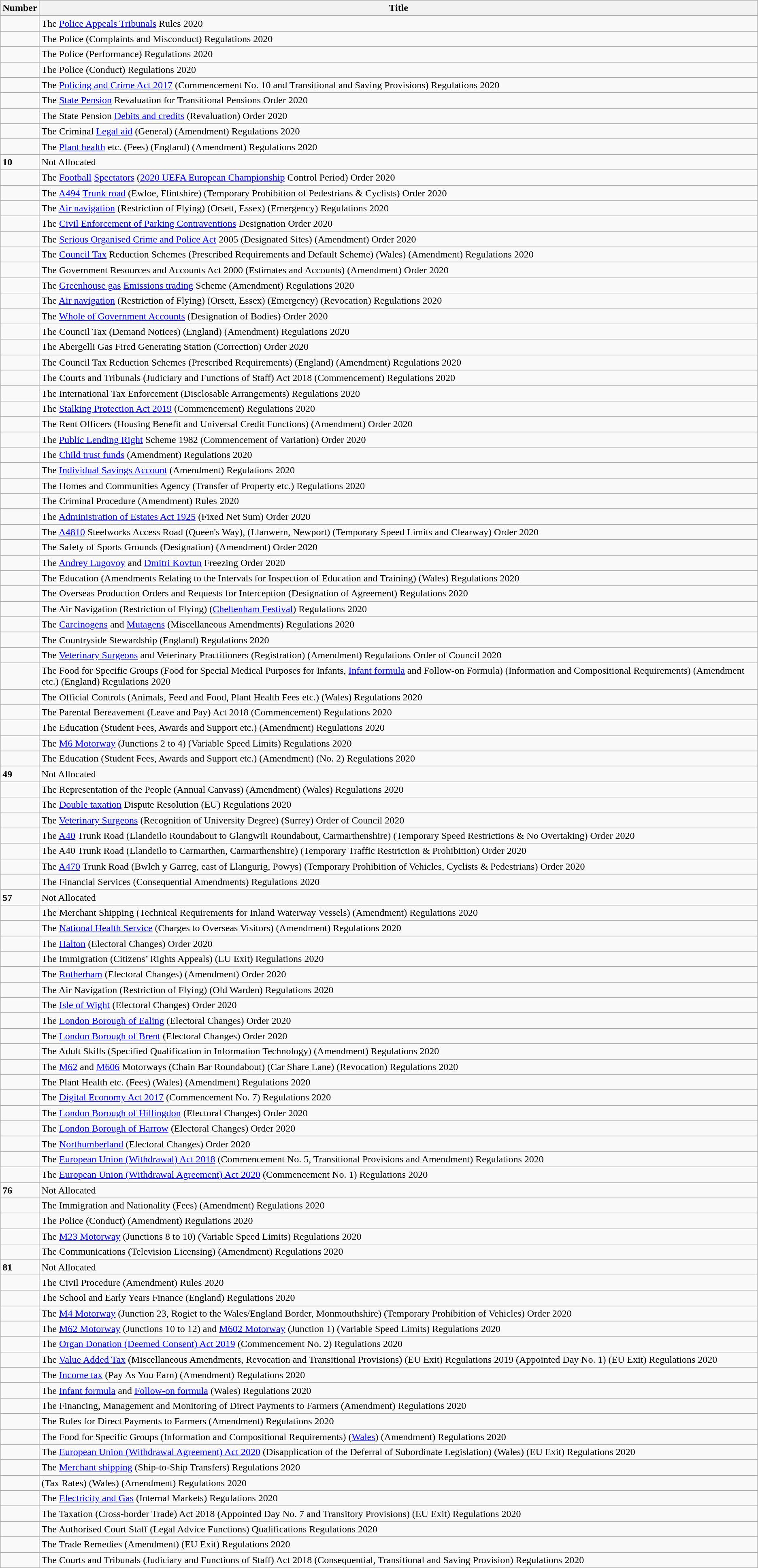<table class="wikitable collapsible">
<tr>
<th>Number</th>
<th>Title</th>
</tr>
<tr>
<td></td>
<td>The <a href='#'>Police Appeals Tribunals</a> Rules 2020</td>
</tr>
<tr>
<td></td>
<td>The Police (Complaints and Misconduct) Regulations 2020</td>
</tr>
<tr>
<td></td>
<td>The Police (Performance) Regulations 2020</td>
</tr>
<tr>
<td></td>
<td>The Police (Conduct) Regulations 2020</td>
</tr>
<tr>
<td></td>
<td>The <a href='#'>Policing and Crime Act 2017</a> (Commencement No. 10 and Transitional and Saving Provisions) Regulations 2020</td>
</tr>
<tr>
<td></td>
<td>The <a href='#'>State Pension</a> Revaluation for Transitional Pensions Order 2020</td>
</tr>
<tr>
<td></td>
<td>The State Pension <a href='#'>Debits and credits</a> (Revaluation) Order 2020</td>
</tr>
<tr>
<td></td>
<td>The Criminal <a href='#'>Legal aid</a> (General) (Amendment) Regulations 2020</td>
</tr>
<tr>
<td></td>
<td>The <a href='#'>Plant health</a> etc. (Fees) (England) (Amendment) Regulations 2020</td>
</tr>
<tr>
<td><strong>10</strong></td>
<td>Not Allocated</td>
</tr>
<tr>
<td></td>
<td>The <a href='#'>Football</a> <a href='#'>Spectators</a> (<a href='#'>2020 UEFA European Championship</a> Control Period) Order 2020</td>
</tr>
<tr>
<td></td>
<td>The <a href='#'>A494</a> <a href='#'>Trunk road</a> (Ewloe, Flintshire) (Temporary Prohibition of Pedestrians & Cyclists) Order 2020</td>
</tr>
<tr>
<td></td>
<td>The <a href='#'>Air navigation</a> (Restriction of Flying) (Orsett, Essex) (Emergency) Regulations 2020</td>
</tr>
<tr>
<td></td>
<td>The <a href='#'>Civil Enforcement of Parking Contraventions</a> Designation Order 2020</td>
</tr>
<tr>
<td></td>
<td>The <a href='#'>Serious Organised Crime and Police Act</a> 2005 (Designated Sites) (Amendment) Order 2020</td>
</tr>
<tr>
<td></td>
<td>The <a href='#'>Council Tax</a> Reduction Schemes (Prescribed Requirements and Default Scheme) (Wales) (Amendment) Regulations 2020</td>
</tr>
<tr>
<td></td>
<td>The Government Resources and Accounts Act 2000 (Estimates and Accounts) (Amendment) Order 2020</td>
</tr>
<tr>
<td></td>
<td>The <a href='#'>Greenhouse gas</a> <a href='#'>Emissions trading</a> Scheme (Amendment) Regulations 2020</td>
</tr>
<tr>
<td></td>
<td>The <a href='#'>Air navigation</a> (Restriction of Flying) (Orsett, Essex) (Emergency) (Revocation) Regulations 2020</td>
</tr>
<tr>
<td></td>
<td>The <a href='#'>Whole of Government Accounts</a> (Designation of Bodies) Order 2020</td>
</tr>
<tr>
<td></td>
<td>The Council Tax (Demand Notices) (England) (Amendment) Regulations 2020</td>
</tr>
<tr>
<td></td>
<td>The Abergelli Gas Fired Generating Station (Correction) Order 2020</td>
</tr>
<tr>
<td></td>
<td>The Council Tax Reduction Schemes (Prescribed Requirements) (England) (Amendment) Regulations 2020</td>
</tr>
<tr>
<td></td>
<td>The Courts and Tribunals (Judiciary and Functions of Staff) Act 2018 (Commencement) Regulations 2020</td>
</tr>
<tr>
<td></td>
<td>The International Tax Enforcement (Disclosable Arrangements) Regulations 2020</td>
</tr>
<tr>
<td></td>
<td>The <a href='#'>Stalking Protection Act 2019</a> (Commencement) Regulations 2020</td>
</tr>
<tr>
<td></td>
<td>The Rent Officers (Housing Benefit and Universal Credit Functions) (Amendment) Order 2020</td>
</tr>
<tr>
<td></td>
<td>The <a href='#'>Public Lending Right</a> Scheme 1982 (Commencement of Variation) Order 2020</td>
</tr>
<tr>
<td></td>
<td>The <a href='#'>Child trust funds</a> (Amendment) Regulations 2020</td>
</tr>
<tr>
<td></td>
<td>The <a href='#'>Individual Savings Account</a> (Amendment) Regulations 2020</td>
</tr>
<tr>
<td></td>
<td>The Homes and Communities Agency (Transfer of Property etc.) Regulations 2020</td>
</tr>
<tr>
<td></td>
<td>The Criminal Procedure (Amendment) Rules 2020</td>
</tr>
<tr>
<td></td>
<td>The <a href='#'>Administration of Estates Act 1925</a> (Fixed Net Sum) Order 2020</td>
</tr>
<tr>
<td></td>
<td>The <a href='#'>A4810</a> Steelworks Access Road (Queen's Way), (Llanwern, Newport) (Temporary Speed Limits and Clearway) Order 2020</td>
</tr>
<tr>
<td></td>
<td>The Safety of Sports Grounds (Designation) (Amendment) Order 2020</td>
</tr>
<tr>
<td></td>
<td>The <a href='#'>Andrey Lugovoy</a> and <a href='#'>Dmitri Kovtun</a> Freezing Order 2020</td>
</tr>
<tr>
<td></td>
<td>The Education (Amendments Relating to the Intervals for Inspection of Education and Training) (Wales) Regulations 2020</td>
</tr>
<tr>
<td></td>
<td>The Overseas Production Orders and Requests for Interception (Designation of Agreement) Regulations 2020</td>
</tr>
<tr>
<td></td>
<td>The Air Navigation (Restriction of Flying) (<a href='#'>Cheltenham Festival</a>) Regulations 2020</td>
</tr>
<tr>
<td></td>
<td>The <a href='#'>Carcinogens</a> and <a href='#'>Mutagens</a> (Miscellaneous Amendments) Regulations 2020</td>
</tr>
<tr>
<td></td>
<td>The Countryside Stewardship (England) Regulations 2020</td>
</tr>
<tr>
<td></td>
<td>The <a href='#'>Veterinary Surgeons</a> and Veterinary Practitioners (Registration) (Amendment) Regulations Order of Council 2020</td>
</tr>
<tr>
<td></td>
<td>The Food for Specific Groups (Food for Special Medical Purposes for Infants, <a href='#'>Infant formula</a> and Follow-on Formula) (Information and Compositional Requirements) (Amendment etc.) (England) Regulations 2020</td>
</tr>
<tr>
<td></td>
<td>The Official Controls (Animals, Feed and Food, Plant Health Fees etc.) (Wales) Regulations 2020</td>
</tr>
<tr>
<td></td>
<td>The Parental Bereavement (Leave and Pay) Act 2018 (Commencement) Regulations 2020</td>
</tr>
<tr>
<td></td>
<td>The Education (Student Fees, Awards and Support etc.) (Amendment) Regulations 2020</td>
</tr>
<tr>
<td></td>
<td>The <a href='#'>M6 Motorway</a> (Junctions 2 to 4) (Variable Speed Limits) Regulations 2020</td>
</tr>
<tr>
<td></td>
<td>The Education (Student Fees, Awards and Support etc.) (Amendment) (No. 2) Regulations 2020</td>
</tr>
<tr>
<td><strong>49</strong></td>
<td>Not Allocated</td>
</tr>
<tr>
<td></td>
<td>The Representation of the People (Annual Canvass) (Amendment) (Wales) Regulations 2020</td>
</tr>
<tr>
<td></td>
<td>The <a href='#'>Double taxation</a> Dispute Resolution (EU) Regulations 2020</td>
</tr>
<tr>
<td></td>
<td>The <a href='#'>Veterinary Surgeons</a> (Recognition of University Degree) (Surrey) Order of Council 2020</td>
</tr>
<tr>
<td></td>
<td>The <a href='#'>A40</a> Trunk Road (Llandeilo Roundabout to Glangwili Roundabout, Carmarthenshire) (Temporary Speed Restrictions & No Overtaking) Order 2020</td>
</tr>
<tr>
<td></td>
<td>The A40 Trunk Road (Llandeilo to Carmarthen, Carmarthenshire) (Temporary Traffic Restriction & Prohibition) Order 2020</td>
</tr>
<tr>
<td></td>
<td>The <a href='#'>A470</a> Trunk Road (Bwlch y Garreg, east of Llangurig, Powys) (Temporary Prohibition of Vehicles, Cyclists & Pedestrians) Order 2020</td>
</tr>
<tr>
<td></td>
<td>The Financial Services (Consequential Amendments) Regulations 2020</td>
</tr>
<tr>
<td><strong>57</strong></td>
<td>Not Allocated</td>
</tr>
<tr>
<td></td>
<td>The Merchant Shipping (Technical Requirements for Inland Waterway Vessels) (Amendment) Regulations 2020</td>
</tr>
<tr>
<td></td>
<td>The <a href='#'>National Health Service</a> (Charges to Overseas Visitors) (Amendment) Regulations 2020</td>
</tr>
<tr>
<td></td>
<td>The <a href='#'>Halton</a> (Electoral Changes) Order 2020</td>
</tr>
<tr>
<td></td>
<td>The Immigration (Citizens’ Rights Appeals) (EU Exit) Regulations 2020</td>
</tr>
<tr>
<td></td>
<td>The <a href='#'>Rotherham</a> (Electoral Changes) (Amendment) Order 2020</td>
</tr>
<tr>
<td></td>
<td>The Air Navigation (Restriction of Flying) (Old Warden) Regulations 2020</td>
</tr>
<tr>
<td></td>
<td>The <a href='#'>Isle of Wight</a> (Electoral Changes) Order 2020</td>
</tr>
<tr>
<td></td>
<td>The <a href='#'>London Borough of Ealing</a> (Electoral Changes) Order 2020</td>
</tr>
<tr>
<td></td>
<td>The <a href='#'>London Borough of Brent</a> (Electoral Changes) Order 2020</td>
</tr>
<tr>
<td></td>
<td>The Adult Skills (Specified Qualification in Information Technology) (Amendment) Regulations 2020</td>
</tr>
<tr>
<td></td>
<td>The <a href='#'>M62</a> and <a href='#'>M606</a> Motorways (Chain Bar Roundabout) (Car Share Lane) (Revocation) Regulations 2020</td>
</tr>
<tr>
<td></td>
<td>The Plant Health etc. (Fees) (Wales) (Amendment) Regulations 2020</td>
</tr>
<tr>
<td></td>
<td>The <a href='#'>Digital Economy Act 2017</a> (Commencement No. 7) Regulations 2020</td>
</tr>
<tr>
<td></td>
<td>The <a href='#'>London Borough of Hillingdon</a> (Electoral Changes) Order 2020</td>
</tr>
<tr>
<td></td>
<td>The <a href='#'>London Borough of Harrow</a> (Electoral Changes) Order 2020</td>
</tr>
<tr>
<td></td>
<td>The <a href='#'>Northumberland</a> (Electoral Changes) Order 2020</td>
</tr>
<tr>
<td></td>
<td>The <a href='#'>European Union (Withdrawal) Act 2018</a> (Commencement No. 5, Transitional Provisions and Amendment) Regulations 2020</td>
</tr>
<tr>
<td></td>
<td>The <a href='#'>European Union (Withdrawal Agreement) Act 2020</a> (Commencement No. 1) Regulations 2020</td>
</tr>
<tr>
<td><strong>76</strong></td>
<td>Not Allocated</td>
</tr>
<tr>
<td></td>
<td>The Immigration and Nationality (Fees) (Amendment) Regulations 2020</td>
</tr>
<tr>
<td></td>
<td>The Police (Conduct) (Amendment) Regulations 2020</td>
</tr>
<tr>
<td></td>
<td>The <a href='#'>M23 Motorway</a> (Junctions 8 to 10) (Variable Speed Limits) Regulations 2020</td>
</tr>
<tr>
<td></td>
<td>The Communications (Television Licensing) (Amendment) Regulations 2020</td>
</tr>
<tr>
<td><strong>81</strong></td>
<td>Not Allocated</td>
</tr>
<tr>
<td></td>
<td>The Civil Procedure (Amendment) Rules 2020</td>
</tr>
<tr>
<td></td>
<td>The School and Early Years Finance (England) Regulations 2020</td>
</tr>
<tr>
<td></td>
<td>The <a href='#'>M4 Motorway</a> (Junction 23, Rogiet to the Wales/England Border, Monmouthshire) (Temporary Prohibition of Vehicles) Order 2020</td>
</tr>
<tr>
<td></td>
<td>The <a href='#'>M62 Motorway</a> (Junctions 10 to 12) and <a href='#'>M602 Motorway</a> (Junction 1) (Variable Speed Limits) Regulations 2020</td>
</tr>
<tr>
<td></td>
<td>The <a href='#'>Organ Donation (Deemed Consent) Act 2019</a> (Commencement No. 2) Regulations 2020</td>
</tr>
<tr>
<td></td>
<td>The <a href='#'>Value Added Tax</a> (Miscellaneous Amendments, Revocation and Transitional Provisions) (EU Exit) Regulations 2019 (Appointed Day No. 1) (EU Exit) Regulations 2020</td>
</tr>
<tr>
<td></td>
<td>The <a href='#'>Income tax</a> (Pay As You Earn) (Amendment) Regulations 2020</td>
</tr>
<tr>
<td></td>
<td>The <a href='#'>Infant formula</a> and <a href='#'>Follow-on formula</a> (Wales) Regulations 2020</td>
</tr>
<tr>
<td></td>
<td>The Financing, Management and Monitoring of Direct Payments to Farmers (Amendment) Regulations 2020</td>
</tr>
<tr>
<td></td>
<td>The Rules for Direct Payments to Farmers (Amendment) Regulations 2020</td>
</tr>
<tr>
<td></td>
<td>The Food for Specific Groups (Information and Compositional Requirements) (<a href='#'>Wales</a>) (Amendment) Regulations 2020</td>
</tr>
<tr>
<td></td>
<td>The <a href='#'>European Union (Withdrawal Agreement) Act 2020</a> (Disapplication of the Deferral of Subordinate Legislation) (Wales) (EU Exit) Regulations 2020</td>
</tr>
<tr>
<td></td>
<td>The <a href='#'>Merchant shipping</a> (Ship-to-Ship Transfers) Regulations 2020</td>
</tr>
<tr>
<td></td>
<td> (Tax Rates) (Wales) (Amendment) Regulations 2020</td>
</tr>
<tr>
<td></td>
<td>The <a href='#'>Electricity and Gas</a> (Internal Markets) Regulations 2020</td>
</tr>
<tr>
<td></td>
<td>The Taxation (Cross-border Trade) Act 2018 (Appointed Day No. 7 and Transitory Provisions) (EU Exit) Regulations 2020</td>
</tr>
<tr>
<td></td>
<td>The Authorised Court Staff (Legal Advice Functions) Qualifications Regulations 2020</td>
</tr>
<tr>
<td></td>
<td>The Trade Remedies (Amendment) (EU Exit) Regulations 2020</td>
</tr>
<tr>
<td></td>
<td>The Courts and Tribunals (Judiciary and Functions of Staff) Act 2018 (Consequential, Transitional and Saving Provision) Regulations 2020</td>
</tr>
</table>
